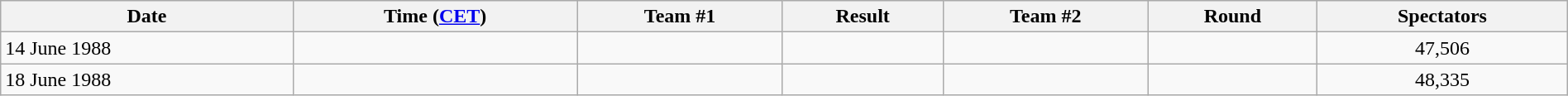<table class="wikitable" style="text-align: left;;" width="100%">
<tr>
<th>Date</th>
<th>Time (<a href='#'>CET</a>)</th>
<th>Team #1</th>
<th>Result</th>
<th>Team #2</th>
<th>Round</th>
<th>Spectators</th>
</tr>
<tr>
<td>14 June 1988</td>
<td></td>
<td align=right></td>
<td style="text-align:center;"></td>
<td></td>
<td></td>
<td style="text-align:center;">47,506</td>
</tr>
<tr>
<td>18 June 1988</td>
<td></td>
<td align=right></td>
<td style="text-align:center;"></td>
<td></td>
<td></td>
<td style="text-align:center;">48,335</td>
</tr>
</table>
